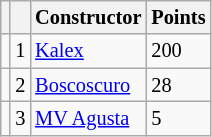<table class="wikitable" style="font-size: 85%;">
<tr>
<th></th>
<th></th>
<th>Constructor</th>
<th>Points</th>
</tr>
<tr>
<td></td>
<td align=center>1</td>
<td> <a href='#'>Kalex</a></td>
<td align=left>200</td>
</tr>
<tr>
<td></td>
<td align=center>2</td>
<td> <a href='#'>Boscoscuro</a></td>
<td align=left>28</td>
</tr>
<tr>
<td></td>
<td align=center>3</td>
<td> <a href='#'>MV Agusta</a></td>
<td align=left>5</td>
</tr>
</table>
